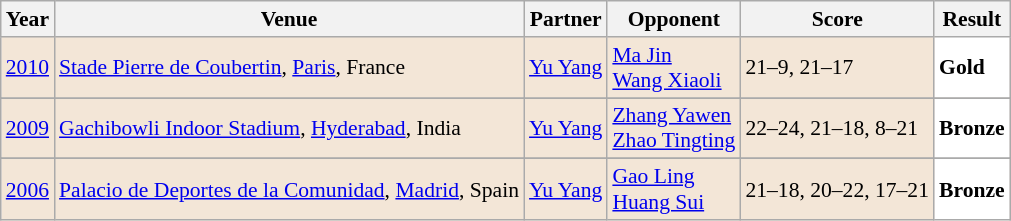<table class="sortable wikitable" style="font-size: 90%;">
<tr>
<th>Year</th>
<th>Venue</th>
<th>Partner</th>
<th>Opponent</th>
<th>Score</th>
<th>Result</th>
</tr>
<tr style="background:#F3E6D7">
<td align="center"><a href='#'>2010</a></td>
<td align="left"><a href='#'>Stade Pierre de Coubertin</a>, <a href='#'>Paris</a>, France</td>
<td align="left"> <a href='#'>Yu Yang</a></td>
<td align="left"> <a href='#'>Ma Jin</a> <br>  <a href='#'>Wang Xiaoli</a></td>
<td align="left">21–9, 21–17</td>
<td style="text-align:left; background:white"> <strong>Gold</strong></td>
</tr>
<tr>
</tr>
<tr style="background:#F3E6D7">
<td align="center"><a href='#'>2009</a></td>
<td align="left"><a href='#'>Gachibowli Indoor Stadium</a>, <a href='#'>Hyderabad</a>, India</td>
<td align="left"> <a href='#'>Yu Yang</a></td>
<td align="left"> <a href='#'>Zhang Yawen</a> <br>  <a href='#'>Zhao Tingting</a></td>
<td align="left">22–24, 21–18, 8–21</td>
<td style="text-align:left; background:white"> <strong>Bronze</strong></td>
</tr>
<tr>
</tr>
<tr style="background:#F3E6D7">
<td align="center"><a href='#'>2006</a></td>
<td align="left"><a href='#'>Palacio de Deportes de la Comunidad</a>, <a href='#'>Madrid</a>, Spain</td>
<td align="left"> <a href='#'>Yu Yang</a></td>
<td align="left"> <a href='#'>Gao Ling</a> <br>  <a href='#'>Huang Sui</a></td>
<td align="left">21–18, 20–22, 17–21</td>
<td style="text-align:left; background:white"> <strong>Bronze</strong></td>
</tr>
</table>
